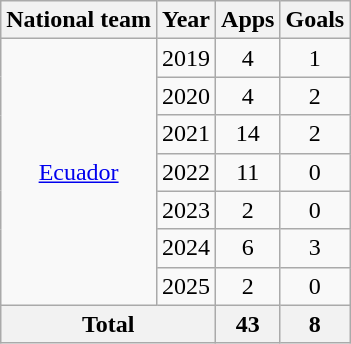<table class="wikitable" style="text-align:center">
<tr>
<th>National team</th>
<th>Year</th>
<th>Apps</th>
<th>Goals</th>
</tr>
<tr>
<td rowspan=7><a href='#'>Ecuador</a></td>
<td>2019</td>
<td>4</td>
<td>1</td>
</tr>
<tr>
<td>2020</td>
<td>4</td>
<td>2</td>
</tr>
<tr>
<td>2021</td>
<td>14</td>
<td>2</td>
</tr>
<tr>
<td>2022</td>
<td>11</td>
<td>0</td>
</tr>
<tr>
<td>2023</td>
<td>2</td>
<td>0</td>
</tr>
<tr>
<td>2024</td>
<td>6</td>
<td>3</td>
</tr>
<tr>
<td>2025</td>
<td>2</td>
<td>0</td>
</tr>
<tr>
<th colspan=2>Total</th>
<th>43</th>
<th>8</th>
</tr>
</table>
